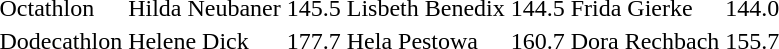<table>
<tr>
<td>Octathlon</td>
<td> Hilda Neubaner</td>
<td>145.5</td>
<td> Lisbeth Benedix</td>
<td>144.5</td>
<td> Frida Gierke</td>
<td>144.0</td>
</tr>
<tr>
<td>Dodecathlon</td>
<td> Helene Dick</td>
<td>177.7</td>
<td> Hela Pestowa</td>
<td>160.7</td>
<td> Dora Rechbach</td>
<td>155.7</td>
</tr>
</table>
